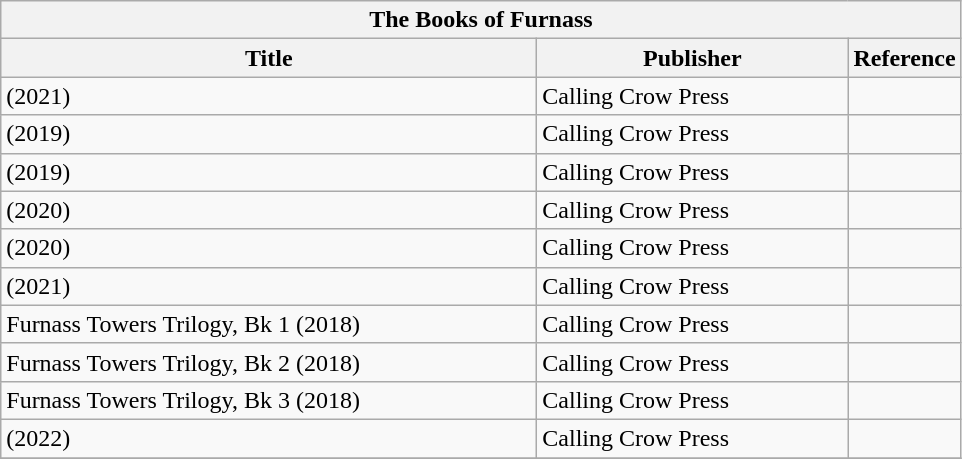<table class="wikitable">
<tr>
<th colspan="3">The Books of Furnass</th>
</tr>
<tr>
<th scope=col style="width: 350px;">Title</th>
<th scope=col style="width: 200px;">Publisher</th>
<th>Reference</th>
</tr>
<tr>
<td><em></em> (2021)</td>
<td>Calling Crow Press</td>
<td></td>
</tr>
<tr>
<td><em></em> (2019)</td>
<td>Calling Crow Press</td>
<td></td>
</tr>
<tr>
<td><em></em> (2019)</td>
<td>Calling Crow Press</td>
<td></td>
</tr>
<tr>
<td><em></em> (2020)</td>
<td>Calling Crow Press</td>
<td></td>
</tr>
<tr>
<td><em></em> (2020)</td>
<td>Calling Crow Press</td>
<td></td>
</tr>
<tr>
<td><em></em> (2021)</td>
<td>Calling Crow Press</td>
<td></td>
</tr>
<tr>
<td><em></em> Furnass Towers Trilogy, Bk 1 (2018)</td>
<td>Calling Crow Press</td>
<td></td>
</tr>
<tr>
<td><em></em> Furnass Towers Trilogy, Bk 2 (2018)</td>
<td>Calling Crow Press</td>
<td></td>
</tr>
<tr>
<td><em></em> Furnass Towers Trilogy, Bk 3 (2018)</td>
<td>Calling Crow Press</td>
<td></td>
</tr>
<tr>
<td><em></em> (2022)</td>
<td>Calling Crow Press</td>
<td></td>
</tr>
<tr>
</tr>
</table>
